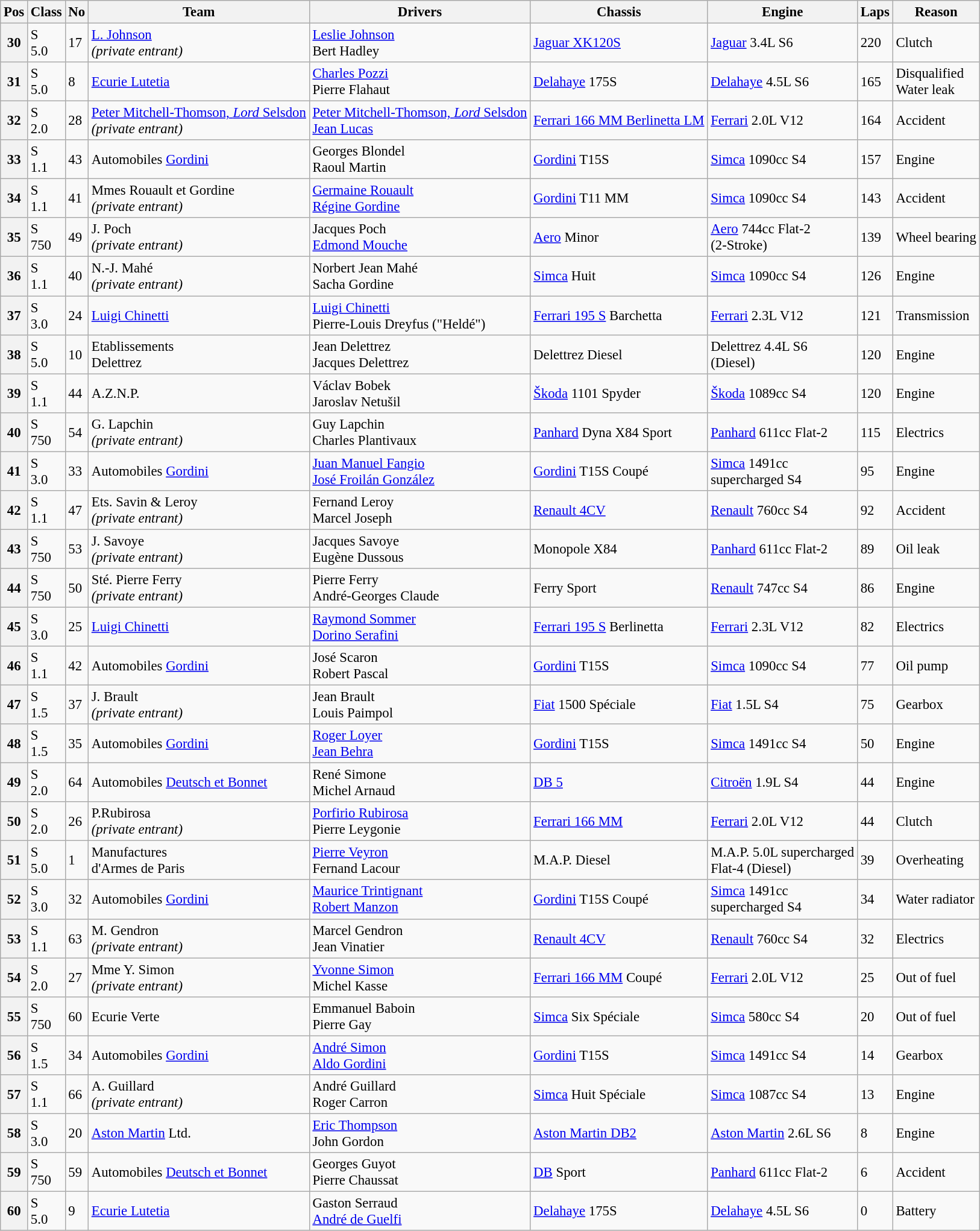<table class="wikitable" style="font-size: 95%;">
<tr>
<th>Pos</th>
<th>Class</th>
<th>No</th>
<th>Team</th>
<th>Drivers</th>
<th>Chassis</th>
<th>Engine</th>
<th>Laps</th>
<th>Reason</th>
</tr>
<tr>
<th>30</th>
<td>S<br>5.0</td>
<td>17</td>
<td> <a href='#'>L. Johnson</a><br><em>(private entrant)</em></td>
<td> <a href='#'>Leslie Johnson</a><br> Bert Hadley</td>
<td><a href='#'>Jaguar XK120S</a></td>
<td><a href='#'>Jaguar</a> 3.4L S6</td>
<td>220</td>
<td>Clutch</td>
</tr>
<tr>
<th>31</th>
<td>S<br>5.0</td>
<td>8</td>
<td> <a href='#'>Ecurie Lutetia</a></td>
<td> <a href='#'>Charles Pozzi</a><br> Pierre Flahaut</td>
<td><a href='#'>Delahaye</a> 175S</td>
<td><a href='#'>Delahaye</a> 4.5L S6</td>
<td>165</td>
<td>Disqualified<br>Water leak</td>
</tr>
<tr>
<th>32</th>
<td>S<br>2.0</td>
<td>28</td>
<td> <a href='#'>Peter Mitchell-Thomson, <em>Lord</em> Selsdon</a><br><em>(private entrant)</em></td>
<td> <a href='#'>Peter Mitchell-Thomson, <em>Lord</em> Selsdon</a><br> <a href='#'>Jean Lucas</a></td>
<td><a href='#'>Ferrari 166 MM Berlinetta LM</a></td>
<td><a href='#'>Ferrari</a> 2.0L V12</td>
<td>164</td>
<td>Accident</td>
</tr>
<tr>
<th>33</th>
<td>S<br>1.1</td>
<td>43</td>
<td> Automobiles <a href='#'>Gordini</a></td>
<td> Georges Blondel<br> Raoul Martin</td>
<td><a href='#'>Gordini</a> T15S</td>
<td><a href='#'>Simca</a> 1090cc S4</td>
<td>157</td>
<td>Engine</td>
</tr>
<tr>
<th>34</th>
<td>S<br>1.1</td>
<td>41</td>
<td> Mmes Rouault et Gordine<br><em>(private entrant)</em></td>
<td> <a href='#'>Germaine Rouault</a><br> <a href='#'>Régine Gordine</a></td>
<td><a href='#'>Gordini</a> T11 MM</td>
<td><a href='#'>Simca</a> 1090cc S4</td>
<td>143</td>
<td>Accident</td>
</tr>
<tr>
<th>35</th>
<td>S<br>750</td>
<td>49</td>
<td> J. Poch<br><em>(private entrant)</em></td>
<td> Jacques Poch<br> <a href='#'>Edmond Mouche</a></td>
<td><a href='#'>Aero</a> Minor</td>
<td><a href='#'>Aero</a> 744cc Flat-2<br>(2-Stroke)</td>
<td>139</td>
<td>Wheel bearing</td>
</tr>
<tr>
<th>36</th>
<td>S<br>1.1</td>
<td>40</td>
<td> N.-J. Mahé<br><em>(private entrant)</em></td>
<td> Norbert Jean Mahé<br> Sacha Gordine</td>
<td><a href='#'>Simca</a> Huit</td>
<td><a href='#'>Simca</a> 1090cc S4</td>
<td>126</td>
<td>Engine</td>
</tr>
<tr>
<th>37</th>
<td>S<br>3.0</td>
<td>24</td>
<td> <a href='#'>Luigi Chinetti</a></td>
<td> <a href='#'>Luigi Chinetti</a><br> Pierre-Louis Dreyfus ("Heldé")</td>
<td><a href='#'>Ferrari 195 S</a> Barchetta</td>
<td><a href='#'>Ferrari</a> 2.3L V12</td>
<td>121</td>
<td>Transmission</td>
</tr>
<tr>
<th>38</th>
<td>S<br>5.0</td>
<td>10</td>
<td> Etablissements<br>Delettrez</td>
<td> Jean Delettrez<br> Jacques Delettrez</td>
<td>Delettrez Diesel</td>
<td>Delettrez 4.4L S6<br>(Diesel)</td>
<td>120</td>
<td>Engine</td>
</tr>
<tr>
<th>39</th>
<td>S<br>1.1</td>
<td>44</td>
<td> A.Z.N.P.</td>
<td> Václav Bobek<br> Jaroslav Netušil</td>
<td><a href='#'>Škoda</a> 1101 Spyder</td>
<td><a href='#'>Škoda</a> 1089cc S4</td>
<td>120</td>
<td>Engine</td>
</tr>
<tr>
<th>40</th>
<td>S<br>750</td>
<td>54</td>
<td> G. Lapchin<br><em>(private entrant)</em></td>
<td> Guy Lapchin<br> Charles Plantivaux</td>
<td><a href='#'>Panhard</a> Dyna X84 Sport</td>
<td><a href='#'>Panhard</a> 611cc Flat-2</td>
<td>115</td>
<td>Electrics</td>
</tr>
<tr>
<th>41</th>
<td>S<br>3.0</td>
<td>33</td>
<td> Automobiles <a href='#'>Gordini</a></td>
<td> <a href='#'>Juan Manuel Fangio</a><br> <a href='#'>José Froilán González</a></td>
<td><a href='#'>Gordini</a> T15S Coupé</td>
<td><a href='#'>Simca</a> 1491cc<br>supercharged S4</td>
<td>95</td>
<td>Engine</td>
</tr>
<tr>
<th>42</th>
<td>S<br>1.1</td>
<td>47</td>
<td> Ets. Savin & Leroy<br><em>(private entrant)</em></td>
<td> Fernand Leroy<br> Marcel Joseph</td>
<td><a href='#'>Renault 4CV</a></td>
<td><a href='#'>Renault</a> 760cc S4</td>
<td>92</td>
<td>Accident</td>
</tr>
<tr>
<th>43</th>
<td>S<br>750</td>
<td>53</td>
<td> J. Savoye<br><em>(private entrant)</em></td>
<td> Jacques Savoye<br> Eugène Dussous</td>
<td>Monopole X84</td>
<td><a href='#'>Panhard</a> 611cc Flat-2</td>
<td>89</td>
<td>Oil leak</td>
</tr>
<tr>
<th>44</th>
<td>S<br>750</td>
<td>50</td>
<td> Sté. Pierre Ferry<br><em>(private entrant)</em></td>
<td> Pierre Ferry<br> André-Georges Claude</td>
<td>Ferry Sport</td>
<td><a href='#'>Renault</a> 747cc S4</td>
<td>86</td>
<td>Engine</td>
</tr>
<tr>
<th>45</th>
<td>S<br>3.0</td>
<td>25</td>
<td> <a href='#'>Luigi Chinetti</a></td>
<td> <a href='#'>Raymond Sommer</a><br> <a href='#'>Dorino Serafini</a></td>
<td><a href='#'>Ferrari 195 S</a> Berlinetta</td>
<td><a href='#'>Ferrari</a> 2.3L V12</td>
<td>82</td>
<td>Electrics</td>
</tr>
<tr>
<th>46</th>
<td>S<br>1.1</td>
<td>42</td>
<td> Automobiles <a href='#'>Gordini</a></td>
<td> José Scaron<br> Robert Pascal</td>
<td><a href='#'>Gordini</a> T15S</td>
<td><a href='#'>Simca</a> 1090cc S4</td>
<td>77</td>
<td>Oil pump</td>
</tr>
<tr>
<th>47</th>
<td>S<br>1.5</td>
<td>37</td>
<td> J. Brault<br><em>(private entrant)</em></td>
<td> Jean Brault<br> Louis Paimpol</td>
<td><a href='#'>Fiat</a> 1500 Spéciale</td>
<td><a href='#'>Fiat</a> 1.5L S4</td>
<td>75</td>
<td>Gearbox</td>
</tr>
<tr>
<th>48</th>
<td>S<br>1.5</td>
<td>35</td>
<td> Automobiles <a href='#'>Gordini</a></td>
<td> <a href='#'>Roger Loyer</a><br> <a href='#'>Jean Behra</a></td>
<td><a href='#'>Gordini</a> T15S</td>
<td><a href='#'>Simca</a> 1491cc S4</td>
<td>50</td>
<td>Engine</td>
</tr>
<tr>
<th>49</th>
<td>S<br>2.0</td>
<td>64</td>
<td> Automobiles <a href='#'>Deutsch et Bonnet</a></td>
<td> René Simone<br> Michel Arnaud</td>
<td><a href='#'>DB 5</a></td>
<td><a href='#'>Citroën</a> 1.9L S4</td>
<td>44</td>
<td>Engine</td>
</tr>
<tr>
<th>50</th>
<td>S<br>2.0</td>
<td>26</td>
<td> P.Rubirosa<br><em>(private entrant)</em></td>
<td> <a href='#'>Porfirio Rubirosa</a><br> Pierre Leygonie</td>
<td><a href='#'>Ferrari 166 MM</a></td>
<td><a href='#'>Ferrari</a> 2.0L V12</td>
<td>44</td>
<td>Clutch</td>
</tr>
<tr>
<th>51</th>
<td>S<br>5.0</td>
<td>1</td>
<td> Manufactures<br>d'Armes de Paris</td>
<td> <a href='#'>Pierre Veyron</a><br> Fernand Lacour</td>
<td>M.A.P. Diesel</td>
<td>M.A.P. 5.0L supercharged<br>Flat-4 (Diesel)</td>
<td>39</td>
<td>Overheating</td>
</tr>
<tr>
<th>52</th>
<td>S<br>3.0</td>
<td>32</td>
<td> Automobiles <a href='#'>Gordini</a></td>
<td> <a href='#'>Maurice Trintignant</a><br> <a href='#'>Robert Manzon</a></td>
<td><a href='#'>Gordini</a> T15S Coupé</td>
<td><a href='#'>Simca</a> 1491cc<br>supercharged S4</td>
<td>34</td>
<td>Water radiator</td>
</tr>
<tr>
<th>53</th>
<td>S<br>1.1</td>
<td>63</td>
<td> M. Gendron<br><em>(private entrant)</em></td>
<td> Marcel Gendron<br> Jean Vinatier</td>
<td><a href='#'>Renault 4CV</a></td>
<td><a href='#'>Renault</a> 760cc S4</td>
<td>32</td>
<td>Electrics</td>
</tr>
<tr>
<th>54</th>
<td>S<br>2.0</td>
<td>27</td>
<td> Mme Y. Simon<br><em>(private entrant)</em></td>
<td> <a href='#'>Yvonne Simon</a><br> Michel Kasse</td>
<td><a href='#'>Ferrari 166 MM</a> Coupé</td>
<td><a href='#'>Ferrari</a> 2.0L V12</td>
<td>25</td>
<td>Out of fuel</td>
</tr>
<tr>
<th>55</th>
<td>S<br>750</td>
<td>60</td>
<td> Ecurie Verte</td>
<td> Emmanuel Baboin<br> Pierre Gay</td>
<td><a href='#'>Simca</a> Six Spéciale</td>
<td><a href='#'>Simca</a> 580cc S4</td>
<td>20</td>
<td>Out of fuel</td>
</tr>
<tr>
<th>56</th>
<td>S<br>1.5</td>
<td>34</td>
<td> Automobiles <a href='#'>Gordini</a></td>
<td> <a href='#'>André Simon</a><br> <a href='#'>Aldo Gordini</a><br></td>
<td><a href='#'>Gordini</a> T15S</td>
<td><a href='#'>Simca</a> 1491cc S4</td>
<td>14</td>
<td>Gearbox</td>
</tr>
<tr>
<th>57</th>
<td>S<br>1.1</td>
<td>66</td>
<td> A. Guillard<br><em>(private entrant)</em></td>
<td> André Guillard<br> Roger Carron</td>
<td><a href='#'>Simca</a> Huit Spéciale</td>
<td><a href='#'>Simca</a> 1087cc S4</td>
<td>13</td>
<td>Engine</td>
</tr>
<tr>
<th>58</th>
<td>S<br>3.0</td>
<td>20</td>
<td> <a href='#'>Aston Martin</a> Ltd.</td>
<td> <a href='#'>Eric Thompson</a><br> John Gordon</td>
<td><a href='#'>Aston Martin DB2</a></td>
<td><a href='#'>Aston Martin</a> 2.6L S6</td>
<td>8</td>
<td>Engine</td>
</tr>
<tr>
<th>59</th>
<td>S<br>750</td>
<td>59</td>
<td> Automobiles <a href='#'>Deutsch et Bonnet</a></td>
<td> Georges Guyot<br> Pierre Chaussat</td>
<td><a href='#'>DB</a> Sport</td>
<td><a href='#'>Panhard</a> 611cc Flat-2</td>
<td>6</td>
<td>Accident</td>
</tr>
<tr>
<th>60</th>
<td>S<br>5.0</td>
<td>9</td>
<td> <a href='#'>Ecurie Lutetia</a></td>
<td> Gaston Serraud<br> <a href='#'>André de Guelfi</a></td>
<td><a href='#'>Delahaye</a> 175S</td>
<td><a href='#'>Delahaye</a> 4.5L S6</td>
<td>0</td>
<td>Battery</td>
</tr>
</table>
